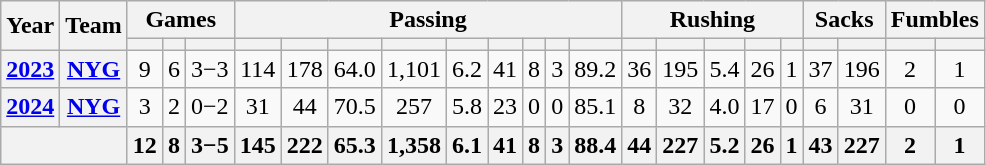<table class="wikitable" style="text-align:center;">
<tr>
<th rowspan="2">Year</th>
<th rowspan="2">Team</th>
<th colspan="3">Games</th>
<th colspan="9">Passing</th>
<th colspan="5">Rushing</th>
<th colspan="2">Sacks</th>
<th colspan="2">Fumbles</th>
</tr>
<tr>
<th></th>
<th></th>
<th></th>
<th></th>
<th></th>
<th></th>
<th></th>
<th></th>
<th></th>
<th></th>
<th></th>
<th></th>
<th></th>
<th></th>
<th></th>
<th></th>
<th></th>
<th></th>
<th></th>
<th></th>
<th></th>
</tr>
<tr>
<th><a href='#'>2023</a></th>
<th><a href='#'>NYG</a></th>
<td>9</td>
<td>6</td>
<td>3−3</td>
<td>114</td>
<td>178</td>
<td>64.0</td>
<td>1,101</td>
<td>6.2</td>
<td>41</td>
<td>8</td>
<td>3</td>
<td>89.2</td>
<td>36</td>
<td>195</td>
<td>5.4</td>
<td>26</td>
<td>1</td>
<td>37</td>
<td>196</td>
<td>2</td>
<td>1</td>
</tr>
<tr>
<th><a href='#'>2024</a></th>
<th><a href='#'>NYG</a></th>
<td>3</td>
<td>2</td>
<td>0−2</td>
<td>31</td>
<td>44</td>
<td>70.5</td>
<td>257</td>
<td>5.8</td>
<td>23</td>
<td>0</td>
<td>0</td>
<td>85.1</td>
<td>8</td>
<td>32</td>
<td>4.0</td>
<td>17</td>
<td>0</td>
<td>6</td>
<td>31</td>
<td>0</td>
<td>0</td>
</tr>
<tr>
<th colspan="2"></th>
<th>12</th>
<th>8</th>
<th>3−5</th>
<th>145</th>
<th>222</th>
<th>65.3</th>
<th>1,358</th>
<th>6.1</th>
<th>41</th>
<th>8</th>
<th>3</th>
<th>88.4</th>
<th>44</th>
<th>227</th>
<th>5.2</th>
<th>26</th>
<th>1</th>
<th>43</th>
<th>227</th>
<th>2</th>
<th>1</th>
</tr>
</table>
